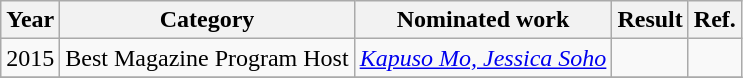<table class="wikitable plainrowheaders sortable">
<tr>
<th>Year</th>
<th>Category</th>
<th>Nominated work</th>
<th>Result</th>
<th>Ref.</th>
</tr>
<tr>
<td>2015</td>
<td>Best Magazine Program Host</td>
<td><em><a href='#'>Kapuso Mo, Jessica Soho</a></em></td>
<td></td>
<td></td>
</tr>
<tr>
</tr>
</table>
